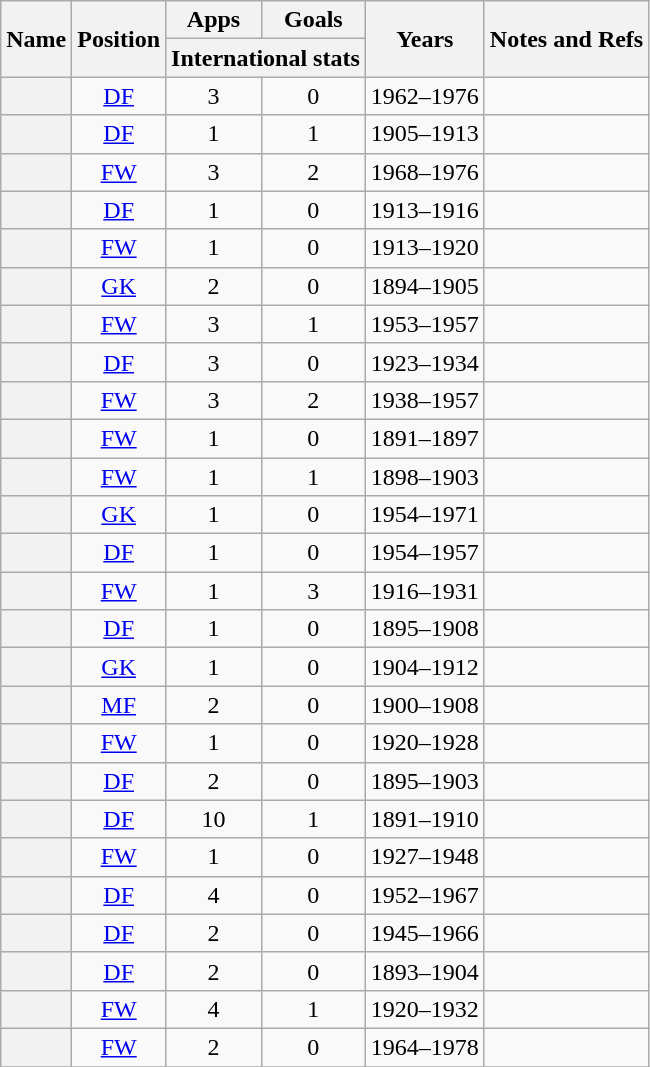<table class="wikitable plainrowheaders sortable" style="text-align:center">
<tr>
<th scope="col" rowspan="2">Name</th>
<th scope="col" rowspan="2">Position</th>
<th scope="col">Apps</th>
<th scope="col">Goals</th>
<th scope="col" rowspan="2">Years</th>
<th scope="col" rowspan="2" class="unsortable">Notes and Refs</th>
</tr>
<tr class="unsortable">
<th scope="col" colspan="2">International stats</th>
</tr>
<tr>
<th scope="row" align="left"></th>
<td><a href='#'>DF</a></td>
<td>3</td>
<td>0</td>
<td>1962–1976</td>
<td></td>
</tr>
<tr>
<th scope="row" align="left"></th>
<td><a href='#'>DF</a></td>
<td>1</td>
<td>1</td>
<td>1905–1913</td>
<td></td>
</tr>
<tr>
<th scope="row" align="left"></th>
<td><a href='#'>FW</a></td>
<td>3</td>
<td>2</td>
<td>1968–1976</td>
<td></td>
</tr>
<tr>
<th scope="row" align="left"></th>
<td><a href='#'>DF</a></td>
<td>1</td>
<td>0</td>
<td>1913–1916</td>
<td></td>
</tr>
<tr>
<th scope="row" align="left"></th>
<td><a href='#'>FW</a></td>
<td>1</td>
<td>0</td>
<td>1913–1920</td>
<td></td>
</tr>
<tr>
<th scope="row" align="left"></th>
<td><a href='#'>GK</a></td>
<td>2</td>
<td>0</td>
<td>1894–1905</td>
<td></td>
</tr>
<tr>
<th scope="row" align="left"></th>
<td><a href='#'>FW</a></td>
<td>3</td>
<td>1</td>
<td>1953–1957</td>
<td></td>
</tr>
<tr>
<th scope="row" align="left"></th>
<td><a href='#'>DF</a></td>
<td>3</td>
<td>0</td>
<td>1923–1934</td>
<td></td>
</tr>
<tr>
<th scope="row" align="left"></th>
<td><a href='#'>FW</a></td>
<td>3</td>
<td>2</td>
<td>1938–1957</td>
<td></td>
</tr>
<tr>
<th scope="row" align="left"></th>
<td><a href='#'>FW</a></td>
<td>1</td>
<td>0</td>
<td>1891–1897</td>
<td></td>
</tr>
<tr>
<th scope="row" align="left"></th>
<td><a href='#'>FW</a></td>
<td>1</td>
<td>1</td>
<td>1898–1903</td>
<td></td>
</tr>
<tr>
<th scope="row" align="left"></th>
<td><a href='#'>GK</a></td>
<td>1</td>
<td>0</td>
<td>1954–1971</td>
<td></td>
</tr>
<tr>
<th scope="row" align="left"></th>
<td><a href='#'>DF</a></td>
<td>1</td>
<td>0</td>
<td>1954–1957</td>
<td></td>
</tr>
<tr>
<th scope="row" align="left"></th>
<td><a href='#'>FW</a></td>
<td>1</td>
<td>3</td>
<td>1916–1931</td>
<td></td>
</tr>
<tr>
<th scope="row" align="left"></th>
<td><a href='#'>DF</a></td>
<td>1</td>
<td>0</td>
<td>1895–1908</td>
<td></td>
</tr>
<tr>
<th scope="row" align="left"></th>
<td><a href='#'>GK</a></td>
<td>1</td>
<td>0</td>
<td>1904–1912</td>
<td></td>
</tr>
<tr>
<th scope="row" align="left"></th>
<td><a href='#'>MF</a></td>
<td>2</td>
<td>0</td>
<td>1900–1908</td>
<td></td>
</tr>
<tr>
<th scope="row" align="left"></th>
<td><a href='#'>FW</a></td>
<td>1</td>
<td>0</td>
<td>1920–1928</td>
<td></td>
</tr>
<tr>
<th scope="row" align="left"></th>
<td><a href='#'>DF</a></td>
<td>2</td>
<td>0</td>
<td>1895–1903</td>
<td></td>
</tr>
<tr>
<th scope="row" align="left"></th>
<td><a href='#'>DF</a></td>
<td>10</td>
<td>1</td>
<td>1891–1910</td>
<td></td>
</tr>
<tr>
<th scope="row" align="left"></th>
<td><a href='#'>FW</a></td>
<td>1</td>
<td>0</td>
<td>1927–1948</td>
<td></td>
</tr>
<tr>
<th scope="row" align="left"></th>
<td><a href='#'>DF</a></td>
<td>4</td>
<td>0</td>
<td>1952–1967</td>
<td></td>
</tr>
<tr>
<th scope="row" align="left"></th>
<td><a href='#'>DF</a></td>
<td>2</td>
<td>0</td>
<td>1945–1966</td>
<td></td>
</tr>
<tr>
<th scope="row" align="left"></th>
<td><a href='#'>DF</a></td>
<td>2</td>
<td>0</td>
<td>1893–1904</td>
<td></td>
</tr>
<tr>
<th scope="row" align="left"></th>
<td><a href='#'>FW</a></td>
<td>4</td>
<td>1</td>
<td>1920–1932</td>
<td></td>
</tr>
<tr>
<th scope="row" align="left"></th>
<td><a href='#'>FW</a></td>
<td>2</td>
<td>0</td>
<td>1964–1978</td>
<td></td>
</tr>
<tr>
</tr>
</table>
